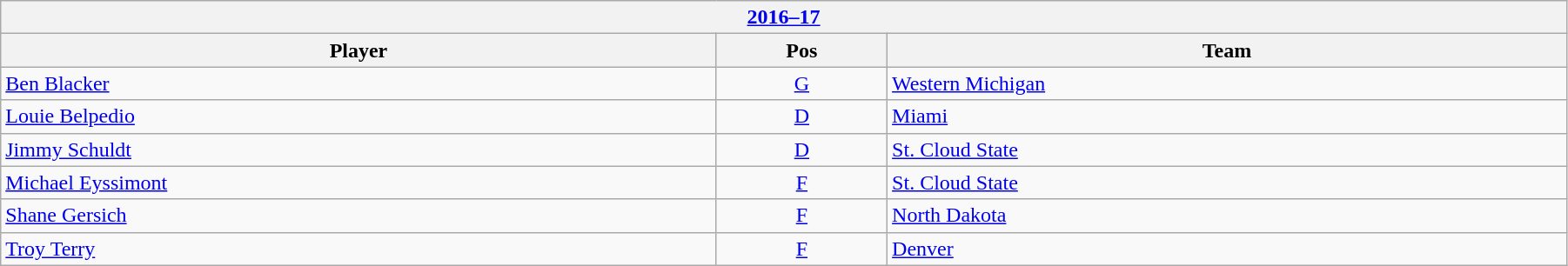<table class="wikitable" width=95%>
<tr>
<th colspan=3><a href='#'>2016–17</a></th>
</tr>
<tr>
<th>Player</th>
<th>Pos</th>
<th>Team</th>
</tr>
<tr>
<td><a href='#'>Ben Blacker</a></td>
<td align=center><a href='#'>G</a></td>
<td><a href='#'>Western Michigan</a></td>
</tr>
<tr>
<td><a href='#'>Louie Belpedio</a></td>
<td align=center><a href='#'>D</a></td>
<td><a href='#'>Miami</a></td>
</tr>
<tr>
<td><a href='#'>Jimmy Schuldt</a></td>
<td align=center><a href='#'>D</a></td>
<td><a href='#'>St. Cloud State</a></td>
</tr>
<tr>
<td><a href='#'>Michael Eyssimont</a></td>
<td align=center><a href='#'>F</a></td>
<td><a href='#'>St. Cloud State</a></td>
</tr>
<tr>
<td><a href='#'>Shane Gersich</a></td>
<td align=center><a href='#'>F</a></td>
<td><a href='#'>North Dakota</a></td>
</tr>
<tr>
<td><a href='#'>Troy Terry</a></td>
<td align=center><a href='#'>F</a></td>
<td><a href='#'>Denver</a></td>
</tr>
</table>
